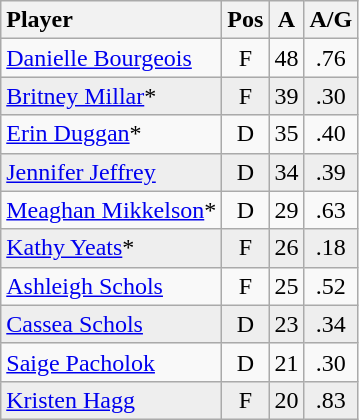<table class="wikitable" style="text-align:center;">
<tr>
<th style="text-align:left;">Player</th>
<th>Pos</th>
<th>A</th>
<th>A/G</th>
</tr>
<tr>
<td style="text-align:left;"><a href='#'>Danielle Bourgeois</a></td>
<td>F</td>
<td>48</td>
<td>.76</td>
</tr>
<tr style="background:#eee;">
<td style="text-align:left;"><a href='#'>Britney Millar</a>*</td>
<td>F</td>
<td>39</td>
<td>.30</td>
</tr>
<tr>
<td style="text-align:left;"><a href='#'>Erin Duggan</a>*</td>
<td>D</td>
<td>35</td>
<td>.40</td>
</tr>
<tr style="background:#eee;">
<td style="text-align:left;"><a href='#'>Jennifer Jeffrey</a></td>
<td>D</td>
<td>34</td>
<td>.39</td>
</tr>
<tr>
<td style="text-align:left;"><a href='#'>Meaghan Mikkelson</a>*</td>
<td>D</td>
<td>29</td>
<td>.63</td>
</tr>
<tr style="background:#eee;">
<td style="text-align:left;"><a href='#'>Kathy Yeats</a>*</td>
<td>F</td>
<td>26</td>
<td>.18</td>
</tr>
<tr>
<td style="text-align:left;"><a href='#'>Ashleigh Schols</a></td>
<td>F</td>
<td>25</td>
<td>.52</td>
</tr>
<tr style="background:#eee;">
<td style="text-align:left;"><a href='#'>Cassea Schols</a></td>
<td>D</td>
<td>23</td>
<td>.34</td>
</tr>
<tr>
<td style="text-align:left;"><a href='#'>Saige Pacholok</a></td>
<td>D</td>
<td>21</td>
<td>.30</td>
</tr>
<tr style="background:#eee;">
<td style="text-align:left;"><a href='#'>Kristen Hagg</a></td>
<td>F</td>
<td>20</td>
<td>.83</td>
</tr>
</table>
